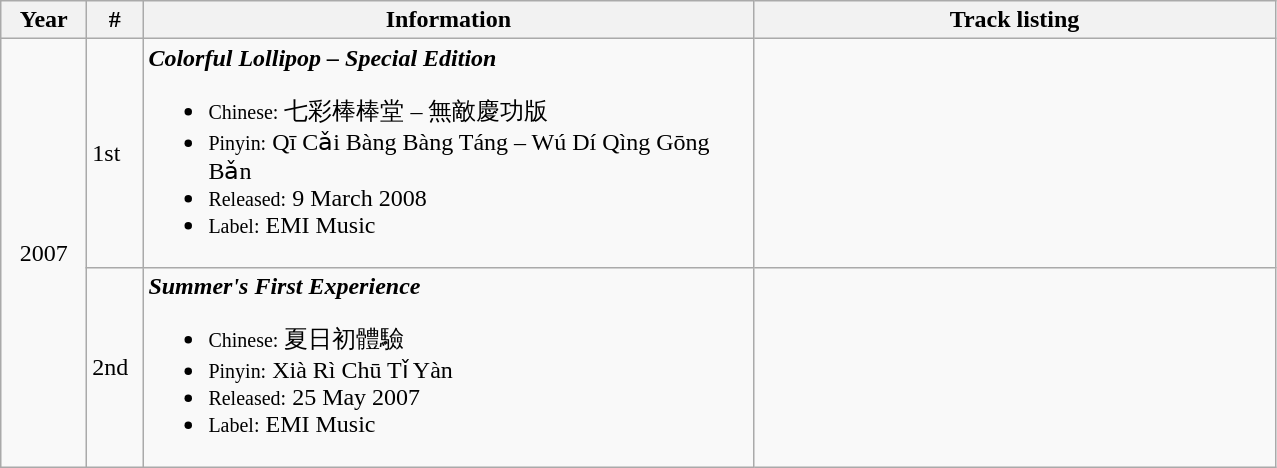<table class="wikitable">
<tr>
<th style="width:50px;">Year</th>
<th style="width:30px;">#</th>
<th style="width:400px;">Information</th>
<th style="width:340px;">Track listing</th>
</tr>
<tr>
<td rowspan=2 style="text-align:center">2007</td>
<td>1st</td>
<td><strong><em>Colorful Lollipop – Special Edition</em></strong><br><ul><li><small>Chinese:</small> 七彩棒棒堂 – 無敵慶功版</li><li><small>Pinyin:</small> Qī Cǎi Bàng Bàng Táng – Wú Dí Qìng Gōng Bǎn</li><li><small>Released:</small> 9 March 2008</li><li><small>Label:</small> EMI Music</li></ul></td>
<td style="font-size: 85%;"></td>
</tr>
<tr>
<td>2nd</td>
<td><strong><em>Summer's First Experience</em></strong><br><ul><li><small>Chinese:</small> 夏日初體驗</li><li><small>Pinyin:</small> Xià Rì Chū Tǐ Yàn</li><li><small>Released:</small> 25 May 2007</li><li><small>Label:</small> EMI Music</li></ul></td>
<td></td>
</tr>
</table>
